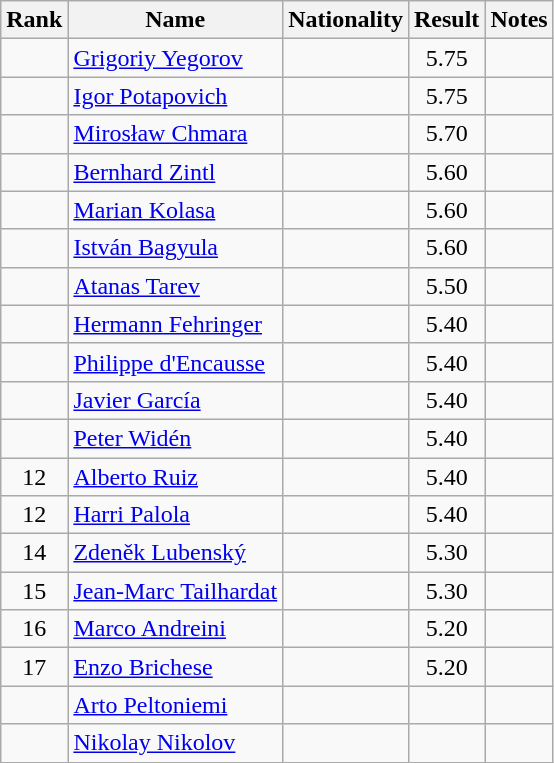<table class="wikitable sortable" style="text-align:center">
<tr>
<th>Rank</th>
<th>Name</th>
<th>Nationality</th>
<th>Result</th>
<th>Notes</th>
</tr>
<tr>
<td></td>
<td align="left"><a href='#'>Grigoriy Yegorov</a></td>
<td align=left></td>
<td>5.75</td>
<td></td>
</tr>
<tr>
<td></td>
<td align="left"><a href='#'>Igor Potapovich</a></td>
<td align=left></td>
<td>5.75</td>
<td></td>
</tr>
<tr>
<td></td>
<td align="left"><a href='#'>Mirosław Chmara</a></td>
<td align=left></td>
<td>5.70</td>
<td></td>
</tr>
<tr>
<td></td>
<td align="left"><a href='#'>Bernhard Zintl</a></td>
<td align=left></td>
<td>5.60</td>
<td></td>
</tr>
<tr>
<td></td>
<td align="left"><a href='#'>Marian Kolasa</a></td>
<td align=left></td>
<td>5.60</td>
<td></td>
</tr>
<tr>
<td></td>
<td align="left"><a href='#'>István Bagyula</a></td>
<td align=left></td>
<td>5.60</td>
<td></td>
</tr>
<tr>
<td></td>
<td align="left"><a href='#'>Atanas Tarev</a></td>
<td align=left></td>
<td>5.50</td>
<td></td>
</tr>
<tr>
<td></td>
<td align="left"><a href='#'>Hermann Fehringer</a></td>
<td align=left></td>
<td>5.40</td>
<td></td>
</tr>
<tr>
<td></td>
<td align="left"><a href='#'>Philippe d'Encausse</a></td>
<td align=left></td>
<td>5.40</td>
<td></td>
</tr>
<tr>
<td></td>
<td align="left"><a href='#'>Javier García</a></td>
<td align=left></td>
<td>5.40</td>
<td></td>
</tr>
<tr>
<td></td>
<td align="left"><a href='#'>Peter Widén</a></td>
<td align=left></td>
<td>5.40</td>
<td></td>
</tr>
<tr>
<td>12</td>
<td align="left"><a href='#'>Alberto Ruiz</a></td>
<td align=left></td>
<td>5.40</td>
<td></td>
</tr>
<tr>
<td>12</td>
<td align="left"><a href='#'>Harri Palola</a></td>
<td align=left></td>
<td>5.40</td>
<td></td>
</tr>
<tr>
<td>14</td>
<td align="left"><a href='#'>Zdeněk Lubenský</a></td>
<td align=left></td>
<td>5.30</td>
<td></td>
</tr>
<tr>
<td>15</td>
<td align="left"><a href='#'>Jean-Marc Tailhardat</a></td>
<td align=left></td>
<td>5.30</td>
<td></td>
</tr>
<tr>
<td>16</td>
<td align="left"><a href='#'>Marco Andreini</a></td>
<td align=left></td>
<td>5.20</td>
<td></td>
</tr>
<tr>
<td>17</td>
<td align="left"><a href='#'>Enzo Brichese</a></td>
<td align=left></td>
<td>5.20</td>
<td></td>
</tr>
<tr>
<td></td>
<td align="left"><a href='#'>Arto Peltoniemi</a></td>
<td align=left></td>
<td></td>
<td></td>
</tr>
<tr>
<td></td>
<td align="left"><a href='#'>Nikolay Nikolov</a></td>
<td align=left></td>
<td></td>
<td></td>
</tr>
</table>
